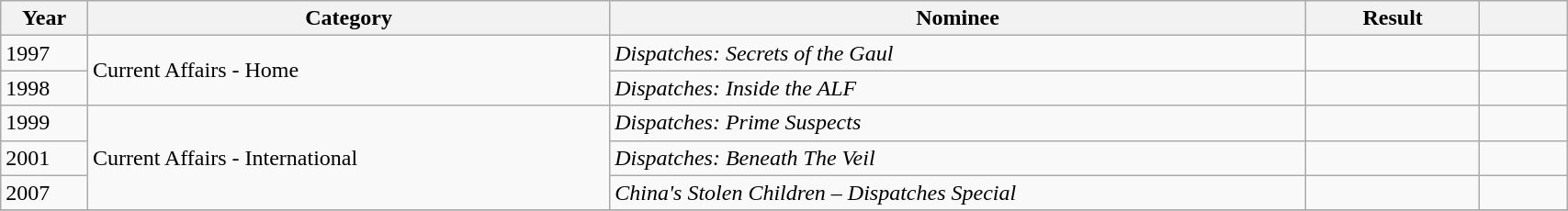<table class="wikitable" style="width:90%;">
<tr>
<th width=5%>Year</th>
<th style="width:30%;">Category</th>
<th style="width:40%;">Nominee</th>
<th style="width:10%;">Result</th>
<th width=5%></th>
</tr>
<tr>
<td>1997</td>
<td rowspan="2">Current Affairs - Home</td>
<td><em>Dispatches: Secrets of the Gaul</em></td>
<td></td>
<td></td>
</tr>
<tr>
<td>1998</td>
<td><em>Dispatches: Inside the ALF</em></td>
<td></td>
<td></td>
</tr>
<tr>
<td>1999</td>
<td rowspan="3">Current Affairs - International</td>
<td><em>Dispatches: Prime Suspects</em></td>
<td></td>
<td></td>
</tr>
<tr>
<td>2001</td>
<td><em>Dispatches: Beneath The Veil</em></td>
<td></td>
<td></td>
</tr>
<tr>
<td>2007</td>
<td><em>China's Stolen Children – Dispatches Special</em></td>
<td></td>
<td></td>
</tr>
<tr>
</tr>
</table>
